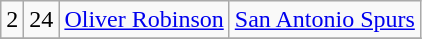<table class="wikitable">
<tr align="center" bgcolor="">
<td>2</td>
<td>24</td>
<td><a href='#'>Oliver Robinson</a></td>
<td><a href='#'>San Antonio Spurs</a></td>
</tr>
<tr align="center" bgcolor="">
</tr>
</table>
